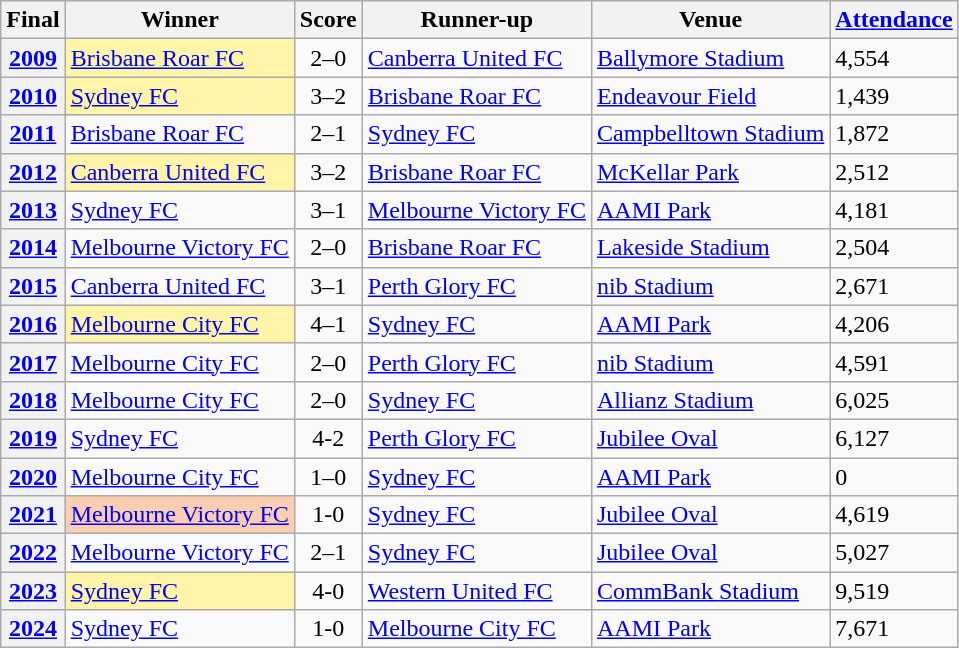<table class="sortable plainrowheaders wikitable">
<tr>
<th scope=col>Final</th>
<th scope=col>Winner</th>
<th scope=col>Score</th>
<th scope=col>Runner-up</th>
<th scope=col>Venue</th>
<th scope=col><a href='#'>Attendance</a></th>
</tr>
<tr>
<th scope=row style=text-align:center><a href='#'>2009</a></th>
<td style="background-color:#fff4a7"><a href='#'>Brisbane Roar FC</a> </td>
<td align=center>2–0</td>
<td><a href='#'>Canberra United FC</a></td>
<td><a href='#'>Ballymore Stadium</a></td>
<td>4,554</td>
</tr>
<tr>
<th scope=row style=text-align:center><a href='#'>2010</a></th>
<td style="background-color:#fff4a7"><a href='#'>Sydney FC</a> </td>
<td align=center>3–2</td>
<td><a href='#'>Brisbane Roar FC</a></td>
<td><a href='#'>Endeavour Field</a></td>
<td>1,439</td>
</tr>
<tr>
<th scope=row style=text-align:center><a href='#'>2011</a></th>
<td><a href='#'>Brisbane Roar FC</a></td>
<td align=center>2–1</td>
<td><a href='#'>Sydney FC</a></td>
<td><a href='#'>Campbelltown Stadium</a></td>
<td>1,872</td>
</tr>
<tr>
<th scope=row style=text-align:center><a href='#'>2012</a></th>
<td style="background-color:#fff4a7"><a href='#'>Canberra United FC</a> </td>
<td align=center>3–2</td>
<td><a href='#'>Brisbane Roar FC</a></td>
<td><a href='#'>McKellar Park</a></td>
<td>2,512</td>
</tr>
<tr>
<th scope=row style=text-align:center><a href='#'>2013</a></th>
<td><a href='#'>Sydney FC</a></td>
<td align=center>3–1</td>
<td><a href='#'>Melbourne Victory FC</a></td>
<td><a href='#'>AAMI Park</a></td>
<td>4,181</td>
</tr>
<tr>
<th scope=row style=text-align:center><a href='#'>2014</a></th>
<td><a href='#'>Melbourne Victory FC</a></td>
<td align=center>2–0</td>
<td><a href='#'>Brisbane Roar FC</a></td>
<td><a href='#'>Lakeside Stadium</a></td>
<td>2,504</td>
</tr>
<tr>
<th scope=row style=text-align:center><a href='#'>2015</a></th>
<td><a href='#'>Canberra United FC</a></td>
<td align=center>3–1</td>
<td><a href='#'>Perth Glory FC</a></td>
<td><a href='#'>nib Stadium</a></td>
<td>2,671</td>
</tr>
<tr>
<th scope=row style=text-align:center><a href='#'>2016</a></th>
<td style="background-color:#fff4a7"><a href='#'>Melbourne City FC</a> </td>
<td align=center>4–1</td>
<td><a href='#'>Sydney FC</a></td>
<td><a href='#'>AAMI Park</a></td>
<td>4,206</td>
</tr>
<tr>
<th scope=row style=text-align:center><a href='#'>2017</a></th>
<td><a href='#'>Melbourne City FC</a></td>
<td align=center>2–0</td>
<td><a href='#'>Perth Glory FC</a></td>
<td><a href='#'>nib Stadium</a></td>
<td>4,591</td>
</tr>
<tr>
<th scope=row style=text-align:center><a href='#'>2018</a></th>
<td><a href='#'>Melbourne City FC</a></td>
<td align=center>2–0</td>
<td><a href='#'>Sydney FC</a></td>
<td><a href='#'>Allianz Stadium</a></td>
<td>6,025</td>
</tr>
<tr>
<th scope=row style=text-align:center><a href='#'>2019</a></th>
<td><a href='#'>Sydney FC</a></td>
<td align=center>4-2</td>
<td><a href='#'>Perth Glory FC</a></td>
<td><a href='#'>Jubilee Oval</a></td>
<td>6,127</td>
</tr>
<tr>
<th scope=row style=text-align:center><a href='#'>2020</a></th>
<td><a href='#'>Melbourne City FC</a></td>
<td align=center>1–0</td>
<td><a href='#'>Sydney FC</a></td>
<td><a href='#'>AAMI Park</a></td>
<td>0</td>
</tr>
<tr>
<th scope=row style=text-align:center><a href='#'>2021</a></th>
<td style="background-color:#FBCEB1"><a href='#'>Melbourne Victory FC</a> </td>
<td align=center>1-0</td>
<td><a href='#'>Sydney FC</a></td>
<td><a href='#'>Jubilee Oval</a></td>
<td>4,619</td>
</tr>
<tr>
<th scope=row style=text-align:center><a href='#'>2022</a></th>
<td><a href='#'>Melbourne Victory FC</a></td>
<td align=center>2–1</td>
<td><a href='#'>Sydney FC</a></td>
<td><a href='#'>Jubilee Oval</a></td>
<td>5,027</td>
</tr>
<tr>
<th scope=row style=text-align:center><a href='#'>2023</a></th>
<td style="background-color:#fff4a7"><a href='#'>Sydney FC</a> </td>
<td align=center>4-0</td>
<td><a href='#'>Western United FC</a></td>
<td><a href='#'>CommBank Stadium</a></td>
<td>9,519</td>
</tr>
<tr>
<th scope=row style=text-align:center><a href='#'>2024</a></th>
<td><a href='#'>Sydney FC</a></td>
<td align=center>1-0</td>
<td><a href='#'>Melbourne City FC</a></td>
<td><a href='#'>AAMI Park</a></td>
<td>7,671</td>
</tr>
</table>
